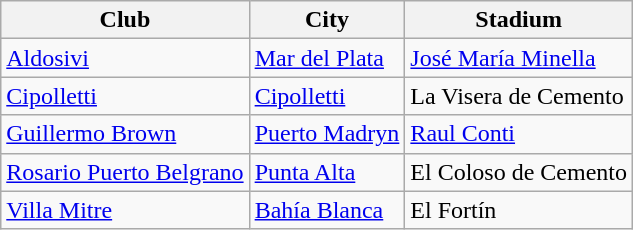<table class="wikitable sortable">
<tr>
<th>Club</th>
<th>City</th>
<th>Stadium</th>
</tr>
<tr>
<td> <a href='#'>Aldosivi</a></td>
<td><a href='#'>Mar del Plata</a></td>
<td><a href='#'>José María Minella</a></td>
</tr>
<tr>
<td> <a href='#'>Cipolletti</a></td>
<td><a href='#'>Cipolletti</a></td>
<td>La Visera de Cemento</td>
</tr>
<tr>
<td>  <a href='#'>Guillermo Brown</a></td>
<td><a href='#'>Puerto Madryn</a></td>
<td><a href='#'>Raul Conti</a></td>
</tr>
<tr>
<td>  <a href='#'>Rosario Puerto Belgrano</a></td>
<td><a href='#'>Punta Alta</a></td>
<td>El Coloso de Cemento</td>
</tr>
<tr>
<td> <a href='#'>Villa Mitre</a></td>
<td><a href='#'>Bahía Blanca</a></td>
<td>El Fortín</td>
</tr>
</table>
